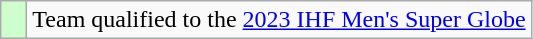<table class="wikitable" style="text-align: center;">
<tr>
<td width=10px bgcolor=#ccffcc></td>
<td>Team qualified to the <a href='#'>2023 IHF Men's Super Globe</a></td>
</tr>
</table>
